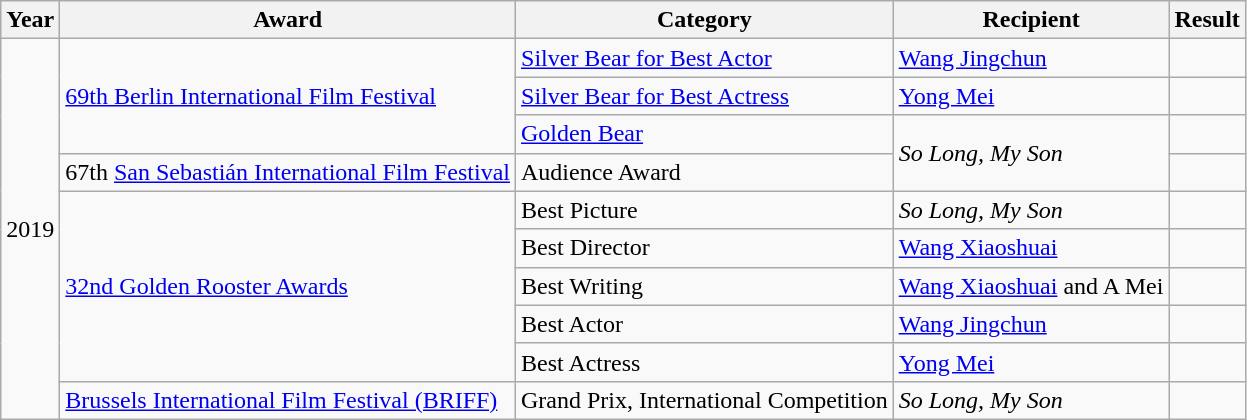<table class="wikitable">
<tr>
<th>Year</th>
<th>Award</th>
<th>Category</th>
<th>Recipient</th>
<th>Result</th>
</tr>
<tr>
<td rowspan="10">2019</td>
<td rowspan=3><a href='#'>69th Berlin International Film Festival</a></td>
<td><a href='#'>Silver Bear for Best Actor</a></td>
<td rowspan=1><a href='#'>Wang Jingchun</a></td>
<td></td>
</tr>
<tr>
<td><a href='#'>Silver Bear for Best Actress</a></td>
<td rowspan=1><a href='#'>Yong Mei</a></td>
<td></td>
</tr>
<tr>
<td><a href='#'>Golden Bear</a></td>
<td rowspan=2><em>So Long, My Son</em></td>
<td></td>
</tr>
<tr>
<td>67th <a href='#'>San Sebastián International Film Festival</a></td>
<td>Audience Award</td>
<td></td>
</tr>
<tr>
<td rowspan="5"><a href='#'>32nd Golden Rooster Awards</a></td>
<td>Best Picture</td>
<td><em>So Long, My Son</em></td>
<td></td>
</tr>
<tr>
<td>Best Director</td>
<td><a href='#'>Wang Xiaoshuai</a></td>
<td></td>
</tr>
<tr>
<td>Best Writing</td>
<td><a href='#'>Wang Xiaoshuai</a> and A Mei</td>
<td></td>
</tr>
<tr>
<td>Best Actor</td>
<td><a href='#'>Wang Jingchun</a></td>
<td></td>
</tr>
<tr>
<td>Best Actress</td>
<td><a href='#'>Yong Mei</a></td>
<td></td>
</tr>
<tr>
<td><a href='#'>Brussels International Film Festival (BRIFF)</a></td>
<td>Grand Prix, International Competition</td>
<td><em>So Long, My Son</em></td>
<td></td>
</tr>
</table>
